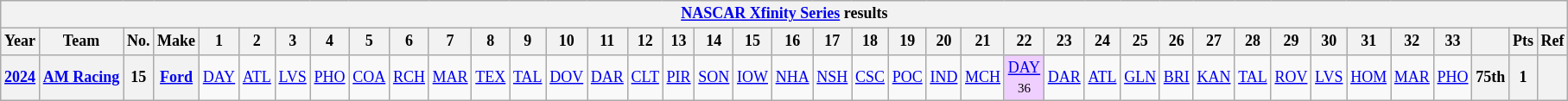<table class="wikitable" style="text-align:center; font-size:75%">
<tr>
<th colspan=40><a href='#'>NASCAR Xfinity Series</a> results</th>
</tr>
<tr>
<th>Year</th>
<th>Team</th>
<th>No.</th>
<th>Make</th>
<th>1</th>
<th>2</th>
<th>3</th>
<th>4</th>
<th>5</th>
<th>6</th>
<th>7</th>
<th>8</th>
<th>9</th>
<th>10</th>
<th>11</th>
<th>12</th>
<th>13</th>
<th>14</th>
<th>15</th>
<th>16</th>
<th>17</th>
<th>18</th>
<th>19</th>
<th>20</th>
<th>21</th>
<th>22</th>
<th>23</th>
<th>24</th>
<th>25</th>
<th>26</th>
<th>27</th>
<th>28</th>
<th>29</th>
<th>30</th>
<th>31</th>
<th>32</th>
<th>33</th>
<th></th>
<th>Pts</th>
<th>Ref</th>
</tr>
<tr>
<th><a href='#'>2024</a></th>
<th><a href='#'>AM Racing</a></th>
<th>15</th>
<th><a href='#'>Ford</a></th>
<td><a href='#'>DAY</a></td>
<td><a href='#'>ATL</a></td>
<td><a href='#'>LVS</a></td>
<td><a href='#'>PHO</a></td>
<td><a href='#'>COA</a></td>
<td><a href='#'>RCH</a></td>
<td><a href='#'>MAR</a></td>
<td><a href='#'>TEX</a></td>
<td><a href='#'>TAL</a></td>
<td><a href='#'>DOV</a></td>
<td><a href='#'>DAR</a></td>
<td><a href='#'>CLT</a></td>
<td><a href='#'>PIR</a></td>
<td><a href='#'>SON</a></td>
<td><a href='#'>IOW</a></td>
<td><a href='#'>NHA</a></td>
<td><a href='#'>NSH</a></td>
<td><a href='#'>CSC</a></td>
<td><a href='#'>POC</a></td>
<td><a href='#'>IND</a></td>
<td><a href='#'>MCH</a></td>
<td style="background:#EFCFFF;"><a href='#'>DAY</a><br><small>36</small></td>
<td><a href='#'>DAR</a></td>
<td><a href='#'>ATL</a></td>
<td><a href='#'>GLN</a></td>
<td><a href='#'>BRI</a></td>
<td><a href='#'>KAN</a></td>
<td><a href='#'>TAL</a></td>
<td><a href='#'>ROV</a></td>
<td><a href='#'>LVS</a></td>
<td><a href='#'>HOM</a></td>
<td><a href='#'>MAR</a></td>
<td><a href='#'>PHO</a></td>
<th>75th</th>
<th>1</th>
<th></th>
</tr>
</table>
